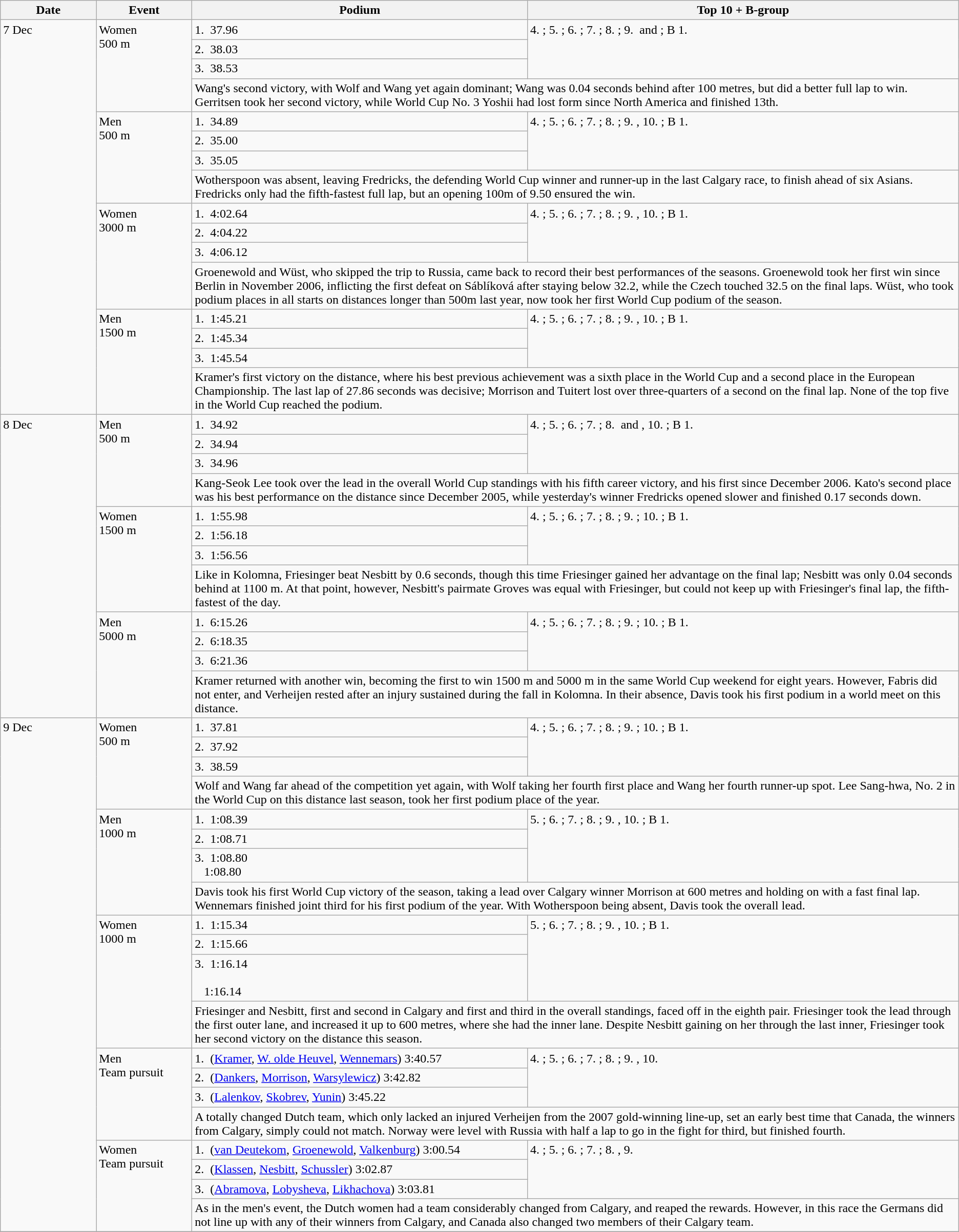<table class="wikitable">
<tr>
<th width="10%">Date</th>
<th width="10%">Event</th>
<th width="35%">Podium</th>
<th width="45%">Top 10 + B-group<br></th>
</tr>
<tr valign="top">
<td rowspan="16">7 Dec</td>
<td rowspan="4">Women<br>500 m<br></td>
<td>1.  37.96</td>
<td rowspan="3">4. ; 5. ; 6. ; 7. ; 8. ; 9.  and ; B 1. </td>
</tr>
<tr valign="top">
<td>2.  38.03</td>
</tr>
<tr valign="top">
<td>3.  38.53</td>
</tr>
<tr>
<td colspan="2">Wang's second victory, with Wolf and Wang yet again dominant; Wang was 0.04 seconds behind after 100 metres, but did a better full lap to win. Gerritsen took her second victory, while World Cup No. 3 Yoshii had lost form since North America and finished 13th.</td>
</tr>
<tr valign="top">
<td rowspan="4">Men<br>500 m<br></td>
<td>1.  34.89</td>
<td rowspan="3">4. ; 5. ; 6. ; 7. ; 8. ; 9. , 10. ; B 1. </td>
</tr>
<tr valign="top">
<td>2.  35.00</td>
</tr>
<tr valign="top">
<td>3.  35.05</td>
</tr>
<tr>
<td colspan="2">Wotherspoon was absent, leaving Fredricks, the defending World Cup winner and runner-up in the last Calgary race, to finish ahead of six Asians. Fredricks only had the fifth-fastest full lap, but an opening 100m of 9.50 ensured the win.</td>
</tr>
<tr valign="top">
<td rowspan="4">Women<br>3000 m<br></td>
<td>1.  4:02.64</td>
<td rowspan="3">4. ; 5. ; 6. ; 7. ; 8. ; 9. , 10. ; B 1. </td>
</tr>
<tr valign="top">
<td>2.  4:04.22</td>
</tr>
<tr valign="top">
<td>3.  4:06.12</td>
</tr>
<tr>
<td colspan="2">Groenewold and Wüst, who skipped the trip to Russia, came back to record their best performances of the seasons. Groenewold took her first win since Berlin in November 2006, inflicting the first defeat on Sáblíková after staying below 32.2, while the Czech touched 32.5 on the final laps. Wüst, who took podium places in all starts on distances longer than 500m last year, now took her first World Cup podium of the season.</td>
</tr>
<tr valign="top">
<td rowspan="4">Men<br>1500 m<br></td>
<td>1.  1:45.21</td>
<td rowspan="3">4. ; 5. ; 6. ; 7. ; 8. ; 9. , 10. ; B 1. </td>
</tr>
<tr valign="top">
<td>2.  1:45.34</td>
</tr>
<tr valign="top">
<td>3.  1:45.54</td>
</tr>
<tr>
<td colspan="2">Kramer's first victory on the distance, where his best previous achievement was a sixth place in the World Cup and a second place in the European Championship. The last lap of 27.86 seconds was decisive; Morrison and Tuitert lost over three-quarters of a second on the final lap. None of the top five in the World Cup reached the podium.<br></td>
</tr>
<tr valign="top">
<td rowspan="12">8 Dec</td>
<td rowspan="4">Men<br>500 m<br></td>
<td>1.  34.92</td>
<td rowspan="3">4. ; 5. ; 6. ; 7. ; 8.  and , 10. ; B 1. </td>
</tr>
<tr valign="top">
<td>2.  34.94</td>
</tr>
<tr valign="top">
<td>3.  34.96</td>
</tr>
<tr>
<td colspan="2">Kang-Seok Lee took over the lead in the overall World Cup standings with his fifth career victory, and his first since December 2006. Kato's second place was his best performance on the distance since December 2005, while yesterday's winner Fredricks opened slower and finished 0.17 seconds down.</td>
</tr>
<tr valign="top">
<td rowspan="4">Women<br>1500 m<br></td>
<td>1.  1:55.98</td>
<td rowspan="3">4. ; 5. ; 6. ; 7. ; 8. ; 9. ; 10. ; B 1. </td>
</tr>
<tr valign="top">
<td>2.  1:56.18</td>
</tr>
<tr valign="top">
<td>3.  1:56.56</td>
</tr>
<tr>
<td colspan="2">Like in Kolomna, Friesinger beat Nesbitt by 0.6 seconds, though this time Friesinger gained her advantage on the final lap; Nesbitt was only 0.04 seconds behind at 1100 m. At that point, however, Nesbitt's pairmate Groves was equal with Friesinger, but could not keep up with Friesinger's final lap, the fifth-fastest of the day.</td>
</tr>
<tr valign="top">
<td rowspan="4">Men<br>5000 m<br></td>
<td>1.  6:15.26</td>
<td rowspan="3">4. ; 5. ; 6. ; 7. ; 8. ; 9. ; 10. ; B 1. </td>
</tr>
<tr valign="top">
<td>2.  6:18.35</td>
</tr>
<tr valign="top">
<td>3.  6:21.36</td>
</tr>
<tr>
<td colspan="2">Kramer returned with another win, becoming the first to win 1500 m and 5000 m in the same World Cup weekend for eight years. However, Fabris did not enter, and Verheijen rested after an injury sustained during the fall in Kolomna. In their absence, Davis took his first podium in a world meet on this distance.<br></td>
</tr>
<tr valign="top">
<td rowspan="20">9 Dec</td>
<td rowspan="4">Women<br>500 m<br></td>
<td>1.  37.81</td>
<td rowspan="3">4. ; 5. ; 6. ; 7. ; 8. ; 9. ; 10. ; B 1. </td>
</tr>
<tr valign="top">
<td>2.  37.92</td>
</tr>
<tr valign="top">
<td>3.  38.59</td>
</tr>
<tr>
<td colspan="2">Wolf and Wang far ahead of the competition yet again, with Wolf taking her fourth first place and Wang her fourth runner-up spot. Lee Sang-hwa, No. 2 in the World Cup on this distance last season, took her first podium place of the year.</td>
</tr>
<tr valign="top">
<td rowspan="4">Men<br>1000 m<br></td>
<td>1.  1:08.39</td>
<td rowspan="3">5. ; 6. ; 7. ; 8. ; 9. , 10. ; B 1. </td>
</tr>
<tr valign="top">
<td>2.  1:08.71</td>
</tr>
<tr valign="top">
<td>3.  1:08.80<br>   1:08.80</td>
</tr>
<tr>
<td colspan="2">Davis took his first World Cup victory of the season, taking a lead over Calgary winner Morrison at 600 metres and holding on with a fast final lap. Wennemars finished joint third for his first podium of the year. With Wotherspoon being absent, Davis took the overall lead.</td>
</tr>
<tr valign="top">
<td rowspan="4">Women<br>1000 m<br></td>
<td>1.  1:15.34</td>
<td rowspan="3">5. ; 6. ; 7. ; 8. ; 9. , 10. ; B 1. </td>
</tr>
<tr valign="top">
<td>2.  1:15.66</td>
</tr>
<tr valign="top">
<td>3.  1:16.14  <br><br>   1:16.14</td>
</tr>
<tr>
<td colspan="2">Friesinger and Nesbitt, first and second in Calgary and first and third in the overall standings, faced off in the eighth pair. Friesinger took the lead through the first outer lane, and increased it up to 600 metres, where she had the inner lane. Despite Nesbitt gaining on her through the last inner, Friesinger took her second victory on the distance this season.</td>
</tr>
<tr valign="top">
<td rowspan="4">Men<br>Team pursuit<br></td>
<td>1.  (<a href='#'>Kramer</a>, <a href='#'>W. olde Heuvel</a>, <a href='#'>Wennemars</a>) 3:40.57</td>
<td rowspan="3">4. ; 5. ; 6. ; 7. ; 8. ; 9. , 10. </td>
</tr>
<tr valign="top">
<td>2.  (<a href='#'>Dankers</a>, <a href='#'>Morrison</a>, <a href='#'>Warsylewicz</a>) 3:42.82</td>
</tr>
<tr valign="top">
<td>3.  (<a href='#'>Lalenkov</a>, <a href='#'>Skobrev</a>, <a href='#'>Yunin</a>) 3:45.22</td>
</tr>
<tr>
<td colspan="2">A totally changed Dutch team, which only lacked an injured Verheijen from the 2007 gold-winning line-up, set an early best time that Canada, the winners from Calgary, simply could not match. Norway were level with Russia with half a lap to go in the fight for third, but finished fourth.</td>
</tr>
<tr valign="top">
<td rowspan="4">Women<br>Team pursuit<br></td>
<td>1.  (<a href='#'>van Deutekom</a>, <a href='#'>Groenewold</a>, <a href='#'>Valkenburg</a>) 3:00.54</td>
<td rowspan="3">4. ; 5. ; 6. ; 7. ; 8. , 9. </td>
</tr>
<tr valign="top">
<td>2.  (<a href='#'>Klassen</a>, <a href='#'>Nesbitt</a>, <a href='#'>Schussler</a>) 3:02.87</td>
</tr>
<tr valign="top">
<td>3.  (<a href='#'>Abramova</a>, <a href='#'>Lobysheva</a>, <a href='#'>Likhachova</a>) 3:03.81</td>
</tr>
<tr>
<td colspan="2">As in the men's event, the Dutch women had a team considerably changed from Calgary, and reaped the rewards. However, in this race the Germans did not line up with any of their winners from Calgary, and Canada also changed two members of their Calgary team.</td>
</tr>
<tr>
</tr>
</table>
